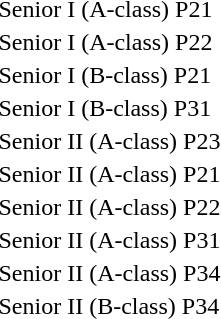<table>
<tr>
<td rowspan=2>Senior I (A-class) P21</td>
<td rowspan=2></td>
<td rowspan=2></td>
<td></td>
</tr>
<tr>
<td></td>
</tr>
<tr>
<td rowspan=2>Senior I (A-class) P22</td>
<td rowspan=2></td>
<td rowspan=2></td>
<td></td>
</tr>
<tr>
<td></td>
</tr>
<tr>
<td rowspan=2>Senior I (B-class) P21</td>
<td rowspan=2></td>
<td rowspan=2></td>
<td></td>
</tr>
<tr>
<td></td>
</tr>
<tr>
<td rowspan=2>Senior I (B-class) P31</td>
<td rowspan=2></td>
<td rowspan=2></td>
<td></td>
</tr>
<tr>
<td></td>
</tr>
<tr>
<td rowspan=2>Senior II (A-class) P23</td>
<td rowspan=2></td>
<td rowspan=2></td>
<td></td>
</tr>
<tr>
<td></td>
</tr>
<tr>
<td rowspan=2>Senior II (A-class) P21</td>
<td rowspan=2></td>
<td rowspan=2></td>
<td></td>
</tr>
<tr>
<td></td>
</tr>
<tr>
<td rowspan=2>Senior II (A-class) P22</td>
<td rowspan=2></td>
<td rowspan=2></td>
<td></td>
</tr>
<tr>
<td></td>
</tr>
<tr>
<td rowspan=2>Senior II (A-class) P31</td>
<td rowspan=2></td>
<td rowspan=2></td>
<td></td>
</tr>
<tr>
<td></td>
</tr>
<tr>
<td rowspan=2>Senior II (A-class) P34</td>
<td rowspan=2></td>
<td rowspan=2></td>
<td></td>
</tr>
<tr>
<td></td>
</tr>
<tr>
<td rowspan=2>Senior II (B-class) P34</td>
<td rowspan=2></td>
<td rowspan=2></td>
<td></td>
</tr>
<tr>
<td></td>
</tr>
<tr>
</tr>
</table>
